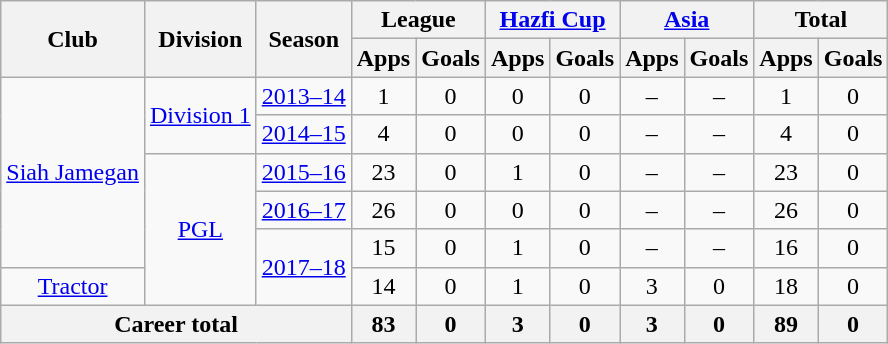<table class="wikitable" style="text-align: center;">
<tr>
<th rowspan="2">Club</th>
<th rowspan="2">Division</th>
<th rowspan="2">Season</th>
<th colspan="2">League</th>
<th colspan="2"><a href='#'>Hazfi Cup</a></th>
<th colspan="2"><a href='#'>Asia</a></th>
<th colspan="2">Total</th>
</tr>
<tr>
<th>Apps</th>
<th>Goals</th>
<th>Apps</th>
<th>Goals</th>
<th>Apps</th>
<th>Goals</th>
<th>Apps</th>
<th>Goals</th>
</tr>
<tr>
<td rowspan="5"><a href='#'>Siah Jamegan</a></td>
<td rowspan="2"><a href='#'>Division 1</a></td>
<td><a href='#'>2013–14</a></td>
<td>1</td>
<td>0</td>
<td>0</td>
<td>0</td>
<td>–</td>
<td>–</td>
<td>1</td>
<td>0</td>
</tr>
<tr>
<td><a href='#'>2014–15</a></td>
<td>4</td>
<td>0</td>
<td>0</td>
<td>0</td>
<td>–</td>
<td>–</td>
<td>4</td>
<td>0</td>
</tr>
<tr>
<td rowspan="4"><a href='#'>PGL</a></td>
<td><a href='#'>2015–16</a></td>
<td>23</td>
<td>0</td>
<td>1</td>
<td>0</td>
<td>–</td>
<td>–</td>
<td>23</td>
<td>0</td>
</tr>
<tr>
<td><a href='#'>2016–17</a></td>
<td>26</td>
<td>0</td>
<td>0</td>
<td>0</td>
<td>–</td>
<td>–</td>
<td>26</td>
<td>0</td>
</tr>
<tr>
<td rowspan="2"><a href='#'>2017–18</a></td>
<td>15</td>
<td>0</td>
<td>1</td>
<td>0</td>
<td>–</td>
<td>–</td>
<td>16</td>
<td>0</td>
</tr>
<tr>
<td rowspan="1"><a href='#'>Tractor</a></td>
<td>14</td>
<td>0</td>
<td>1</td>
<td>0</td>
<td>3</td>
<td>0</td>
<td>18</td>
<td>0</td>
</tr>
<tr>
<th colspan=3>Career total</th>
<th>83</th>
<th>0</th>
<th>3</th>
<th>0</th>
<th>3</th>
<th>0</th>
<th>89</th>
<th>0</th>
</tr>
</table>
